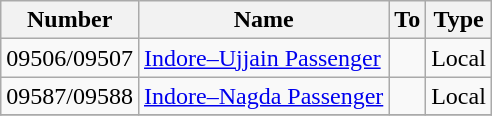<table class="wikitable">
<tr>
<th>Number</th>
<th>Name</th>
<th>To</th>
<th>Type</th>
</tr>
<tr>
<td>09506/09507</td>
<td><a href='#'>Indore–Ujjain Passenger</a></td>
<td></td>
<td>Local</td>
</tr>
<tr>
<td>09587/09588</td>
<td><a href='#'>Indore–Nagda Passenger</a></td>
<td></td>
<td>Local</td>
</tr>
<tr>
</tr>
</table>
